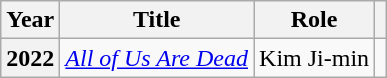<table class="wikitable sortable plainrowheaders">
<tr>
<th scope="col">Year</th>
<th scope="col">Title</th>
<th scope="col">Role</th>
<th scope="col" class="unsortable"></th>
</tr>
<tr>
<th scope="row">2022</th>
<td><em><a href='#'>All of Us Are Dead</a></em></td>
<td>Kim Ji-min</td>
<td></td>
</tr>
</table>
